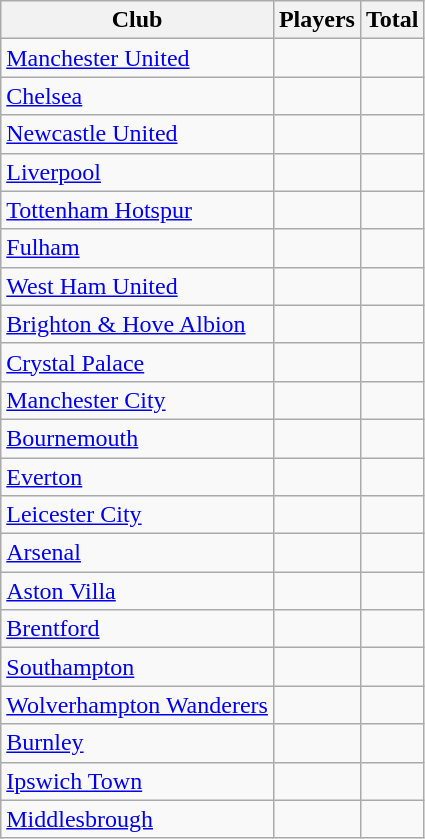<table class="wikitable sortable" style="border-collapse:collapse">
<tr>
<th>Club</th>
<th>Players</th>
<th>Total</th>
</tr>
<tr>
<td><a href='#'>Manchester United</a></td>
<td align="center"></td>
<td align="center"></td>
</tr>
<tr>
<td><a href='#'>Chelsea</a></td>
<td align="center"></td>
<td align="center"></td>
</tr>
<tr>
<td><a href='#'>Newcastle United</a></td>
<td align="center"></td>
<td align="center"></td>
</tr>
<tr>
<td><a href='#'>Liverpool</a></td>
<td align="center"></td>
<td align="center"></td>
</tr>
<tr>
<td><a href='#'>Tottenham Hotspur</a></td>
<td align="center"></td>
<td align="center"></td>
</tr>
<tr>
<td><a href='#'>Fulham</a></td>
<td align="center"></td>
<td align="center"></td>
</tr>
<tr>
<td><a href='#'>West Ham United</a></td>
<td align="center"></td>
<td align="center"></td>
</tr>
<tr>
<td><a href='#'>Brighton & Hove Albion</a></td>
<td align="center"></td>
<td align="center"></td>
</tr>
<tr>
<td><a href='#'>Crystal Palace</a></td>
<td align="center"></td>
<td align="center"></td>
</tr>
<tr>
<td><a href='#'>Manchester City</a></td>
<td align="center"></td>
<td align="center"></td>
</tr>
<tr>
<td><a href='#'>Bournemouth</a></td>
<td align="center"></td>
<td align="center"></td>
</tr>
<tr>
<td><a href='#'>Everton</a></td>
<td align="center"></td>
<td align="center"></td>
</tr>
<tr>
<td><a href='#'>Leicester City</a></td>
<td align="center"></td>
<td align="center"></td>
</tr>
<tr>
<td><a href='#'>Arsenal</a></td>
<td align="center"></td>
<td align="center"></td>
</tr>
<tr>
<td><a href='#'>Aston Villa</a></td>
<td align="center"></td>
<td align="center"></td>
</tr>
<tr>
<td><a href='#'>Brentford</a></td>
<td align="center"></td>
<td align="center"></td>
</tr>
<tr>
<td><a href='#'>Southampton</a></td>
<td align="center"></td>
<td align="center"></td>
</tr>
<tr>
<td><a href='#'>Wolverhampton Wanderers</a></td>
<td align="center"></td>
<td align="center"></td>
</tr>
<tr>
<td><a href='#'>Burnley</a></td>
<td align="center"></td>
<td align="center"></td>
</tr>
<tr>
<td><a href='#'>Ipswich Town</a></td>
<td align="center"></td>
<td align="center"></td>
</tr>
<tr>
<td><a href='#'>Middlesbrough</a></td>
<td align="center"></td>
<td align="center"></td>
</tr>
</table>
